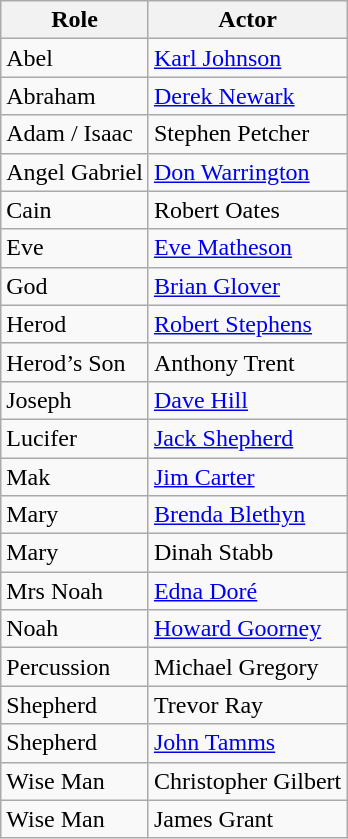<table class="wikitable">
<tr>
<th>Role</th>
<th>Actor</th>
</tr>
<tr>
<td>Abel</td>
<td><a href='#'>Karl Johnson</a></td>
</tr>
<tr>
<td>Abraham</td>
<td><a href='#'>Derek Newark</a></td>
</tr>
<tr>
<td>Adam / Isaac</td>
<td>Stephen Petcher</td>
</tr>
<tr>
<td>Angel Gabriel</td>
<td><a href='#'>Don Warrington</a></td>
</tr>
<tr>
<td>Cain</td>
<td>Robert Oates</td>
</tr>
<tr>
<td>Eve</td>
<td><a href='#'>Eve Matheson</a></td>
</tr>
<tr>
<td>God</td>
<td><a href='#'>Brian Glover</a></td>
</tr>
<tr>
<td>Herod</td>
<td><a href='#'>Robert Stephens</a></td>
</tr>
<tr>
<td>Herod’s Son</td>
<td>Anthony Trent</td>
</tr>
<tr>
<td>Joseph</td>
<td><a href='#'>Dave Hill</a></td>
</tr>
<tr>
<td>Lucifer</td>
<td><a href='#'>Jack Shepherd</a></td>
</tr>
<tr>
<td>Mak</td>
<td><a href='#'>Jim Carter</a></td>
</tr>
<tr>
<td>Mary</td>
<td><a href='#'>Brenda Blethyn</a></td>
</tr>
<tr>
<td>Mary</td>
<td>Dinah Stabb</td>
</tr>
<tr>
<td>Mrs Noah</td>
<td><a href='#'>Edna Doré</a></td>
</tr>
<tr>
<td>Noah</td>
<td><a href='#'>Howard Goorney</a></td>
</tr>
<tr>
<td>Percussion</td>
<td>Michael Gregory</td>
</tr>
<tr>
<td>Shepherd</td>
<td>Trevor Ray</td>
</tr>
<tr>
<td>Shepherd</td>
<td><a href='#'>John Tamms</a></td>
</tr>
<tr>
<td>Wise Man</td>
<td>Christopher Gilbert</td>
</tr>
<tr>
<td>Wise Man</td>
<td>James Grant</td>
</tr>
</table>
